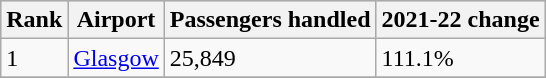<table class="wikitable sortable" width= align=>
<tr bgcolor=lightgrey>
<th>Rank</th>
<th>Airport</th>
<th>Passengers handled</th>
<th>2021-22 change</th>
</tr>
<tr>
<td>1</td>
<td><a href='#'>Glasgow</a></td>
<td>25,849</td>
<td>111.1%</td>
</tr>
<tr>
</tr>
</table>
